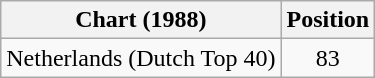<table class="wikitable">
<tr>
<th>Chart (1988)</th>
<th>Position</th>
</tr>
<tr>
<td>Netherlands (Dutch Top 40)</td>
<td style="text-align:center">83</td>
</tr>
</table>
